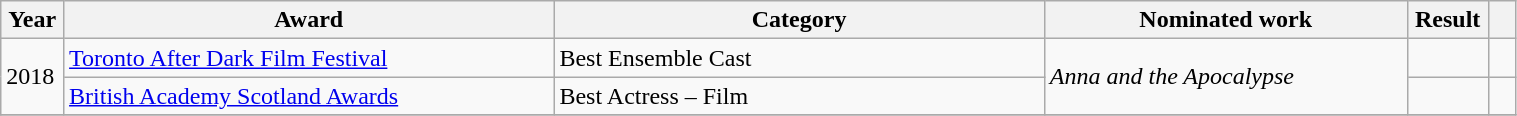<table width="80%" class="wikitable">
<tr>
<th width="10">Year</th>
<th width="300">Award</th>
<th width="300">Category</th>
<th width="220">Nominated work</th>
<th width="30">Result</th>
<th width="10"></th>
</tr>
<tr>
<td rowspan="2">2018</td>
<td><a href='#'>Toronto After Dark Film Festival</a></td>
<td>Best Ensemble Cast</td>
<td rowspan="2"><em>Anna and the Apocalypse</em></td>
<td></td>
<td></td>
</tr>
<tr>
<td><a href='#'>British Academy Scotland Awards</a></td>
<td>Best Actress – Film</td>
<td></td>
<td></td>
</tr>
<tr>
</tr>
</table>
